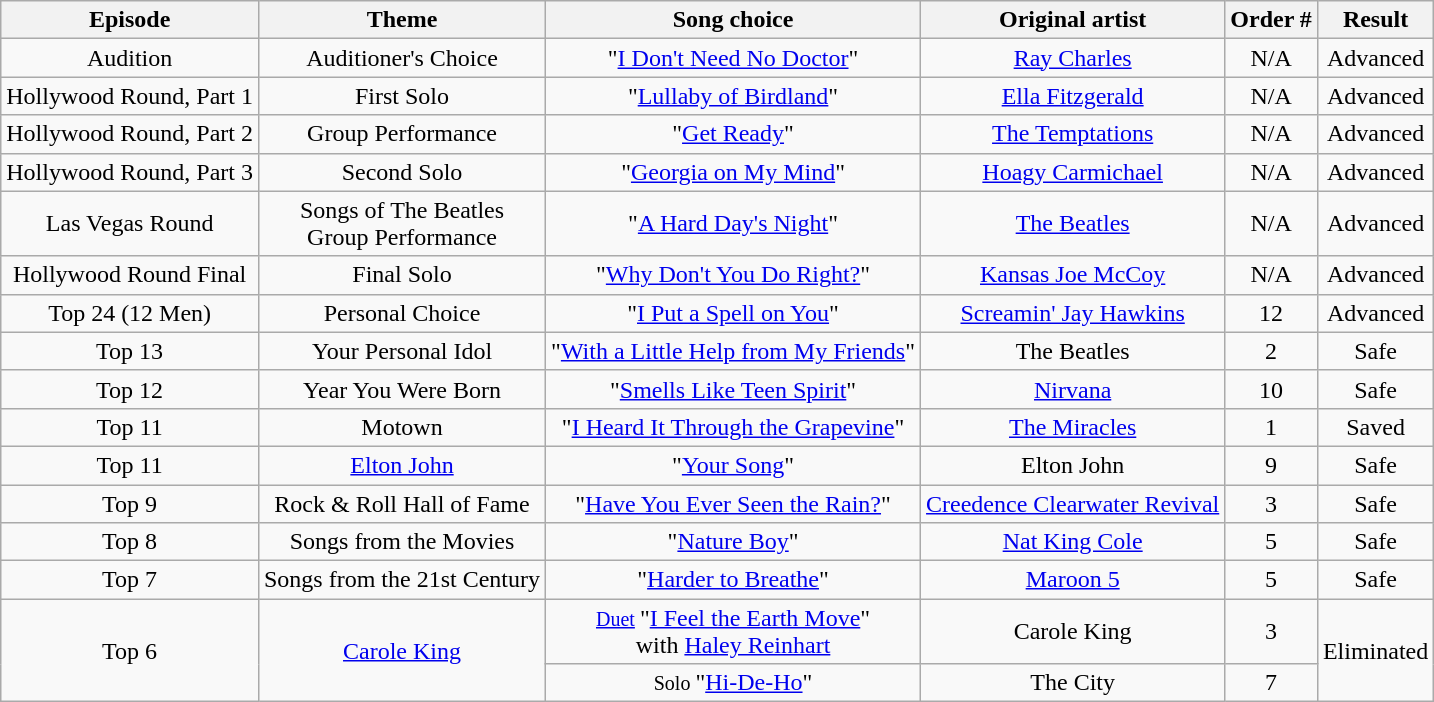<table class="wikitable" style="text-align: center;">
<tr>
<th>Episode</th>
<th>Theme</th>
<th>Song choice</th>
<th>Original artist</th>
<th>Order #</th>
<th>Result</th>
</tr>
<tr>
<td>Audition</td>
<td>Auditioner's Choice<br></td>
<td>"<a href='#'>I Don't Need No Doctor</a>"</td>
<td><a href='#'>Ray Charles</a></td>
<td>N/A</td>
<td>Advanced</td>
</tr>
<tr>
<td>Hollywood Round, Part 1</td>
<td>First Solo</td>
<td>"<a href='#'>Lullaby of Birdland</a>"</td>
<td><a href='#'>Ella Fitzgerald</a></td>
<td>N/A</td>
<td>Advanced</td>
</tr>
<tr>
<td>Hollywood Round, Part 2</td>
<td>Group Performance</td>
<td>"<a href='#'>Get Ready</a>"</td>
<td><a href='#'>The Temptations</a></td>
<td>N/A</td>
<td>Advanced</td>
</tr>
<tr>
<td>Hollywood Round, Part 3</td>
<td>Second Solo</td>
<td>"<a href='#'>Georgia on My Mind</a>"</td>
<td><a href='#'>Hoagy Carmichael</a></td>
<td>N/A</td>
<td>Advanced</td>
</tr>
<tr>
<td>Las Vegas Round</td>
<td>Songs of The Beatles<br> Group Performance</td>
<td>"<a href='#'>A Hard Day's Night</a>"</td>
<td><a href='#'>The Beatles</a></td>
<td>N/A</td>
<td>Advanced</td>
</tr>
<tr>
<td>Hollywood Round Final</td>
<td>Final Solo</td>
<td>"<a href='#'>Why Don't You Do Right?</a>"</td>
<td><a href='#'>Kansas Joe McCoy</a></td>
<td>N/A</td>
<td>Advanced</td>
</tr>
<tr>
<td>Top 24 (12 Men)</td>
<td>Personal Choice</td>
<td>"<a href='#'>I Put a Spell on You</a>"</td>
<td><a href='#'>Screamin' Jay Hawkins</a></td>
<td>12</td>
<td>Advanced</td>
</tr>
<tr>
<td>Top 13</td>
<td>Your Personal Idol</td>
<td>"<a href='#'>With a Little Help from My Friends</a>"</td>
<td>The Beatles</td>
<td>2</td>
<td>Safe</td>
</tr>
<tr>
<td>Top 12</td>
<td>Year You Were Born</td>
<td>"<a href='#'>Smells Like Teen Spirit</a>"</td>
<td><a href='#'>Nirvana</a></td>
<td>10</td>
<td>Safe</td>
</tr>
<tr>
<td>Top 11</td>
<td>Motown</td>
<td>"<a href='#'>I Heard It Through the Grapevine</a>"</td>
<td><a href='#'>The Miracles</a></td>
<td>1</td>
<td>Saved</td>
</tr>
<tr>
<td>Top 11</td>
<td><a href='#'>Elton John</a></td>
<td>"<a href='#'>Your Song</a>"</td>
<td>Elton John</td>
<td>9</td>
<td>Safe</td>
</tr>
<tr>
<td>Top 9</td>
<td>Rock & Roll Hall of Fame</td>
<td>"<a href='#'>Have You Ever Seen the Rain?</a>"</td>
<td><a href='#'>Creedence Clearwater Revival</a></td>
<td>3</td>
<td>Safe</td>
</tr>
<tr>
<td>Top 8</td>
<td>Songs from the Movies</td>
<td>"<a href='#'>Nature Boy</a>"</td>
<td><a href='#'>Nat King Cole</a></td>
<td>5</td>
<td>Safe</td>
</tr>
<tr>
<td>Top 7</td>
<td>Songs from the 21st Century</td>
<td>"<a href='#'>Harder to Breathe</a>"</td>
<td><a href='#'>Maroon 5</a></td>
<td>5</td>
<td>Safe</td>
</tr>
<tr>
<td rowspan="2">Top 6</td>
<td rowspan="2"><a href='#'>Carole King</a></td>
<td><small><a href='#'>Duet</a> </small> "<a href='#'>I Feel the Earth Move</a>"<br>with <a href='#'>Haley Reinhart</a></td>
<td>Carole King</td>
<td>3</td>
<td rowspan="2">Eliminated</td>
</tr>
<tr>
<td><small>Solo </small> "<a href='#'>Hi-De-Ho</a>"</td>
<td>The City</td>
<td>7</td>
</tr>
</table>
